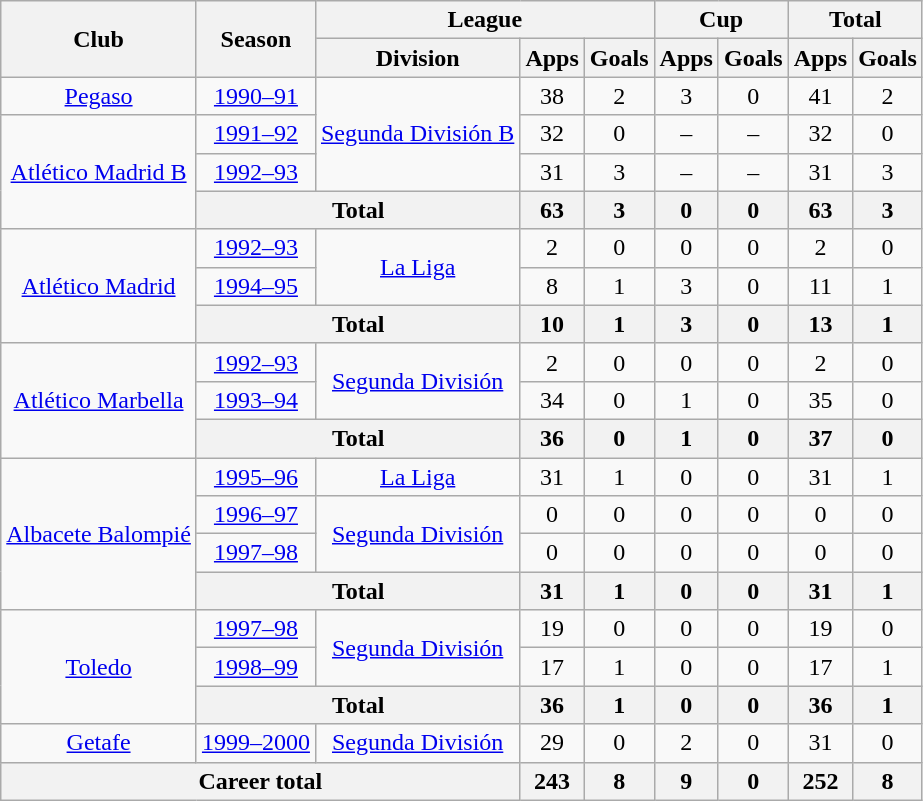<table class="wikitable" style="text-align: center;">
<tr>
<th rowspan="2">Club</th>
<th rowspan="2">Season</th>
<th colspan="3">League</th>
<th colspan="2">Cup</th>
<th colspan="2">Total</th>
</tr>
<tr>
<th>Division</th>
<th>Apps</th>
<th>Goals</th>
<th>Apps</th>
<th>Goals</th>
<th>Apps</th>
<th>Goals</th>
</tr>
<tr>
<td valign="center"><a href='#'>Pegaso</a></td>
<td><a href='#'>1990–91</a></td>
<td rowspan="3"><a href='#'>Segunda División B</a></td>
<td>38</td>
<td>2</td>
<td>3</td>
<td>0</td>
<td>41</td>
<td>2</td>
</tr>
<tr>
<td rowspan="3" valign="center"><a href='#'>Atlético Madrid B</a></td>
<td><a href='#'>1991–92</a></td>
<td>32</td>
<td>0</td>
<td>–</td>
<td>–</td>
<td>32</td>
<td>0</td>
</tr>
<tr>
<td><a href='#'>1992–93</a></td>
<td>31</td>
<td>3</td>
<td>–</td>
<td>–</td>
<td>31</td>
<td>3</td>
</tr>
<tr>
<th colspan="2">Total</th>
<th>63</th>
<th>3</th>
<th>0</th>
<th>0</th>
<th>63</th>
<th>3</th>
</tr>
<tr>
<td rowspan="3" valign="center"><a href='#'>Atlético Madrid</a></td>
<td><a href='#'>1992–93</a></td>
<td rowspan="2"><a href='#'>La Liga</a></td>
<td>2</td>
<td>0</td>
<td>0</td>
<td>0</td>
<td>2</td>
<td>0</td>
</tr>
<tr>
<td><a href='#'>1994–95</a></td>
<td>8</td>
<td>1</td>
<td>3</td>
<td>0</td>
<td>11</td>
<td>1</td>
</tr>
<tr>
<th colspan="2">Total</th>
<th>10</th>
<th>1</th>
<th>3</th>
<th>0</th>
<th>13</th>
<th>1</th>
</tr>
<tr>
<td rowspan="3" valign="center"><a href='#'>Atlético Marbella</a></td>
<td><a href='#'>1992–93</a></td>
<td rowspan="2"><a href='#'>Segunda División</a></td>
<td>2</td>
<td>0</td>
<td>0</td>
<td>0</td>
<td>2</td>
<td>0</td>
</tr>
<tr>
<td><a href='#'>1993–94</a></td>
<td>34</td>
<td>0</td>
<td>1</td>
<td>0</td>
<td>35</td>
<td>0</td>
</tr>
<tr>
<th colspan="2">Total</th>
<th>36</th>
<th>0</th>
<th>1</th>
<th>0</th>
<th>37</th>
<th>0</th>
</tr>
<tr>
<td rowspan="4" valign="center"><a href='#'>Albacete Balompié</a></td>
<td><a href='#'>1995–96</a></td>
<td><a href='#'>La Liga</a></td>
<td>31</td>
<td>1</td>
<td>0</td>
<td>0</td>
<td>31</td>
<td>1</td>
</tr>
<tr>
<td><a href='#'>1996–97</a></td>
<td rowspan="2"><a href='#'>Segunda División</a></td>
<td>0</td>
<td>0</td>
<td>0</td>
<td>0</td>
<td>0</td>
<td>0</td>
</tr>
<tr>
<td><a href='#'>1997–98</a></td>
<td>0</td>
<td>0</td>
<td>0</td>
<td>0</td>
<td>0</td>
<td>0</td>
</tr>
<tr>
<th colspan="2">Total</th>
<th>31</th>
<th>1</th>
<th>0</th>
<th>0</th>
<th>31</th>
<th>1</th>
</tr>
<tr>
<td rowspan="3" valign="center"><a href='#'>Toledo</a></td>
<td><a href='#'>1997–98</a></td>
<td rowspan="2"><a href='#'>Segunda División</a></td>
<td>19</td>
<td>0</td>
<td>0</td>
<td>0</td>
<td>19</td>
<td>0</td>
</tr>
<tr>
<td><a href='#'>1998–99</a></td>
<td>17</td>
<td>1</td>
<td>0</td>
<td>0</td>
<td>17</td>
<td>1</td>
</tr>
<tr>
<th colspan="2">Total</th>
<th>36</th>
<th>1</th>
<th>0</th>
<th>0</th>
<th>36</th>
<th>1</th>
</tr>
<tr>
<td valign="center"><a href='#'>Getafe</a></td>
<td><a href='#'>1999–2000</a></td>
<td><a href='#'>Segunda División</a></td>
<td>29</td>
<td>0</td>
<td>2</td>
<td>0</td>
<td>31</td>
<td>0</td>
</tr>
<tr>
<th colspan="3">Career total</th>
<th>243</th>
<th>8</th>
<th>9</th>
<th>0</th>
<th>252</th>
<th>8</th>
</tr>
</table>
